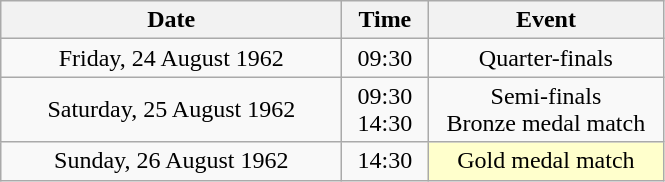<table class = "wikitable" style="text-align:center;">
<tr>
<th width=220>Date</th>
<th width=50>Time</th>
<th width=150>Event</th>
</tr>
<tr>
<td>Friday, 24 August 1962</td>
<td>09:30</td>
<td>Quarter-finals</td>
</tr>
<tr>
<td>Saturday, 25 August 1962</td>
<td>09:30<br>14:30</td>
<td>Semi-finals<br>Bronze medal match</td>
</tr>
<tr>
<td>Sunday, 26 August 1962</td>
<td>14:30</td>
<td bgcolor=ffffcc>Gold medal match</td>
</tr>
</table>
